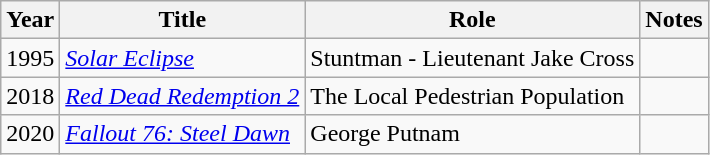<table class="wikitable sortable">
<tr>
<th>Year</th>
<th>Title</th>
<th>Role</th>
<th class="unsortable">Notes</th>
</tr>
<tr>
<td>1995</td>
<td><em><a href='#'>Solar Eclipse</a></em></td>
<td>Stuntman - Lieutenant Jake Cross</td>
<td></td>
</tr>
<tr>
<td>2018</td>
<td><em><a href='#'>Red Dead Redemption 2</a></em></td>
<td>The Local Pedestrian Population</td>
<td></td>
</tr>
<tr>
<td>2020</td>
<td><em><a href='#'>Fallout 76: Steel Dawn</a></em></td>
<td>George Putnam</td>
<td></td>
</tr>
</table>
